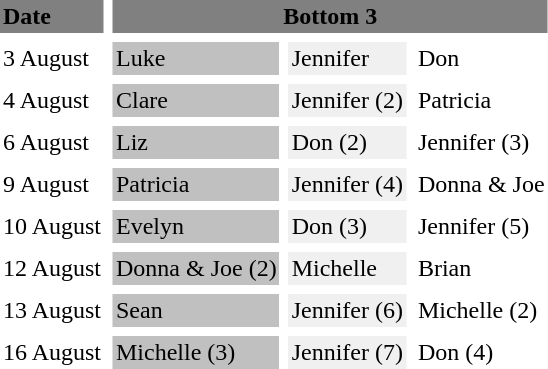<table cellpadding=2 cellspacing=6>
<tr bgcolor=#808080>
<td><strong>Date</strong></td>
<td colspan="3" align="center"><strong>Bottom 3</strong></td>
</tr>
<tr>
<td>3 August</td>
<td bgcolor="#C0C0C0">Luke</td>
<td bgcolor="#F0F0F0">Jennifer</td>
<td>Don</td>
</tr>
<tr>
<td>4 August</td>
<td bgcolor="#C0C0C0">Clare</td>
<td bgcolor="#F0F0F0">Jennifer (2)</td>
<td>Patricia</td>
</tr>
<tr>
<td>6 August</td>
<td bgcolor="#C0C0C0">Liz</td>
<td bgcolor="#F0F0F0">Don (2)</td>
<td>Jennifer (3)</td>
</tr>
<tr>
<td>9 August</td>
<td bgcolor="#C0C0C0">Patricia</td>
<td bgcolor="#F0F0F0">Jennifer (4)</td>
<td>Donna & Joe</td>
</tr>
<tr>
<td>10 August</td>
<td bgcolor="#C0C0C0">Evelyn</td>
<td bgcolor="#F0F0F0">Don (3)</td>
<td>Jennifer (5)</td>
</tr>
<tr>
<td>12 August</td>
<td bgcolor="#C0C0C0">Donna & Joe (2)</td>
<td bgcolor="#F0F0F0">Michelle</td>
<td>Brian</td>
</tr>
<tr>
<td>13 August</td>
<td bgcolor="#C0C0C0">Sean</td>
<td bgcolor="#F0F0F0">Jennifer (6)</td>
<td>Michelle (2)</td>
</tr>
<tr>
<td>16 August</td>
<td bgcolor="#C0C0C0">Michelle (3)</td>
<td bgcolor="#F0F0F0">Jennifer (7)</td>
<td>Don (4)</td>
<td></td>
</tr>
</table>
